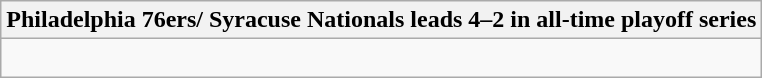<table class="wikitable collapsible collapsed">
<tr>
<th>Philadelphia 76ers/ Syracuse Nationals leads 4–2 in all-time playoff series</th>
</tr>
<tr>
<td><br>




</td>
</tr>
</table>
